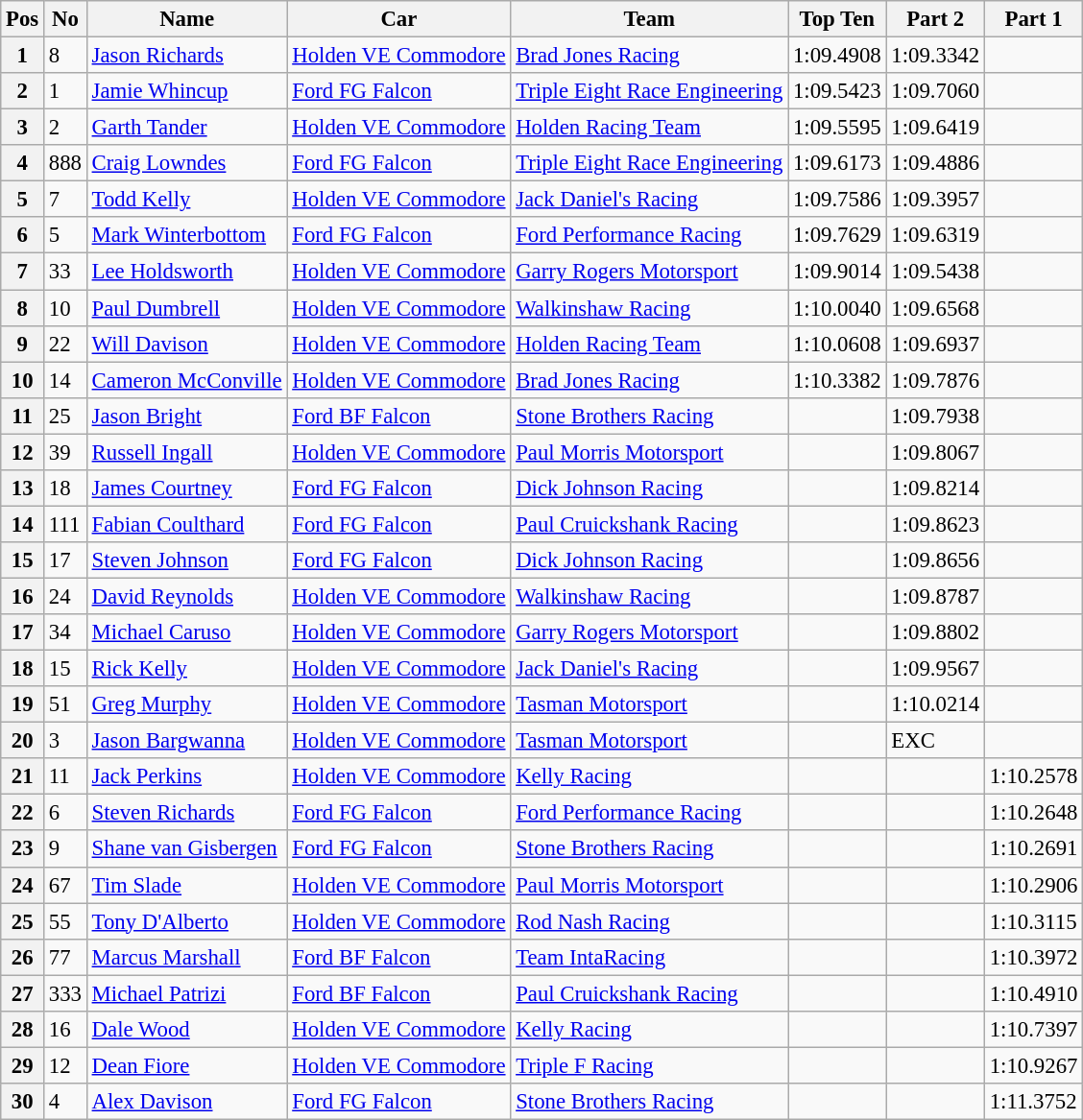<table class="wikitable" style="font-size: 95%;">
<tr>
<th>Pos</th>
<th>No</th>
<th>Name</th>
<th>Car</th>
<th>Team</th>
<th>Top Ten</th>
<th>Part 2</th>
<th>Part 1</th>
</tr>
<tr>
<th>1</th>
<td>8</td>
<td><a href='#'>Jason Richards</a></td>
<td><a href='#'>Holden VE Commodore</a></td>
<td><a href='#'>Brad Jones Racing</a></td>
<td>1:09.4908</td>
<td>1:09.3342</td>
<td></td>
</tr>
<tr>
<th>2</th>
<td>1</td>
<td><a href='#'>Jamie Whincup</a></td>
<td><a href='#'>Ford FG Falcon</a></td>
<td><a href='#'>Triple Eight Race Engineering</a></td>
<td>1:09.5423</td>
<td>1:09.7060</td>
<td></td>
</tr>
<tr>
<th>3</th>
<td>2</td>
<td><a href='#'>Garth Tander</a></td>
<td><a href='#'>Holden VE Commodore</a></td>
<td><a href='#'>Holden Racing Team</a></td>
<td>1:09.5595</td>
<td>1:09.6419</td>
<td></td>
</tr>
<tr>
<th>4</th>
<td>888</td>
<td><a href='#'>Craig Lowndes</a></td>
<td><a href='#'>Ford FG Falcon</a></td>
<td><a href='#'>Triple Eight Race Engineering</a></td>
<td>1:09.6173</td>
<td>1:09.4886</td>
<td></td>
</tr>
<tr>
<th>5</th>
<td>7</td>
<td><a href='#'>Todd Kelly</a></td>
<td><a href='#'>Holden VE Commodore</a></td>
<td><a href='#'>Jack Daniel's Racing</a></td>
<td>1:09.7586</td>
<td>1:09.3957</td>
<td></td>
</tr>
<tr>
<th>6</th>
<td>5</td>
<td><a href='#'>Mark Winterbottom</a></td>
<td><a href='#'>Ford FG Falcon</a></td>
<td><a href='#'>Ford Performance Racing</a></td>
<td>1:09.7629</td>
<td>1:09.6319</td>
<td></td>
</tr>
<tr>
<th>7</th>
<td>33</td>
<td><a href='#'>Lee Holdsworth</a></td>
<td><a href='#'>Holden VE Commodore</a></td>
<td><a href='#'>Garry Rogers Motorsport</a></td>
<td>1:09.9014</td>
<td>1:09.5438</td>
<td></td>
</tr>
<tr>
<th>8</th>
<td>10</td>
<td><a href='#'>Paul Dumbrell</a></td>
<td><a href='#'>Holden VE Commodore</a></td>
<td><a href='#'>Walkinshaw Racing</a></td>
<td>1:10.0040</td>
<td>1:09.6568</td>
<td></td>
</tr>
<tr>
<th>9</th>
<td>22</td>
<td><a href='#'>Will Davison</a></td>
<td><a href='#'>Holden VE Commodore</a></td>
<td><a href='#'>Holden Racing Team</a></td>
<td>1:10.0608</td>
<td>1:09.6937</td>
<td></td>
</tr>
<tr>
<th>10</th>
<td>14</td>
<td><a href='#'>Cameron McConville</a></td>
<td><a href='#'>Holden VE Commodore</a></td>
<td><a href='#'>Brad Jones Racing</a></td>
<td>1:10.3382</td>
<td>1:09.7876</td>
<td></td>
</tr>
<tr>
<th>11</th>
<td>25</td>
<td><a href='#'>Jason Bright</a></td>
<td><a href='#'>Ford BF Falcon</a></td>
<td><a href='#'>Stone Brothers Racing</a></td>
<td></td>
<td>1:09.7938</td>
<td></td>
</tr>
<tr>
<th>12</th>
<td>39</td>
<td><a href='#'>Russell Ingall</a></td>
<td><a href='#'>Holden VE Commodore</a></td>
<td><a href='#'>Paul Morris Motorsport</a></td>
<td></td>
<td>1:09.8067</td>
<td></td>
</tr>
<tr>
<th>13</th>
<td>18</td>
<td><a href='#'>James Courtney</a></td>
<td><a href='#'>Ford FG Falcon</a></td>
<td><a href='#'>Dick Johnson Racing</a></td>
<td></td>
<td>1:09.8214</td>
<td></td>
</tr>
<tr>
<th>14</th>
<td>111</td>
<td><a href='#'>Fabian Coulthard</a></td>
<td><a href='#'>Ford FG Falcon</a></td>
<td><a href='#'>Paul Cruickshank Racing</a></td>
<td></td>
<td>1:09.8623</td>
<td></td>
</tr>
<tr>
<th>15</th>
<td>17</td>
<td><a href='#'>Steven Johnson</a></td>
<td><a href='#'>Ford FG Falcon</a></td>
<td><a href='#'>Dick Johnson Racing</a></td>
<td></td>
<td>1:09.8656</td>
<td></td>
</tr>
<tr>
<th>16</th>
<td>24</td>
<td><a href='#'>David Reynolds</a></td>
<td><a href='#'>Holden VE Commodore</a></td>
<td><a href='#'>Walkinshaw Racing</a></td>
<td></td>
<td>1:09.8787</td>
<td></td>
</tr>
<tr>
<th>17</th>
<td>34</td>
<td><a href='#'>Michael Caruso</a></td>
<td><a href='#'>Holden VE Commodore</a></td>
<td><a href='#'>Garry Rogers Motorsport</a></td>
<td></td>
<td>1:09.8802</td>
<td></td>
</tr>
<tr>
<th>18</th>
<td>15</td>
<td><a href='#'>Rick Kelly</a></td>
<td><a href='#'>Holden VE Commodore</a></td>
<td><a href='#'>Jack Daniel's Racing</a></td>
<td></td>
<td>1:09.9567</td>
<td></td>
</tr>
<tr>
<th>19</th>
<td>51</td>
<td><a href='#'>Greg Murphy</a></td>
<td><a href='#'>Holden VE Commodore</a></td>
<td><a href='#'>Tasman Motorsport</a></td>
<td></td>
<td>1:10.0214</td>
<td></td>
</tr>
<tr>
<th>20</th>
<td>3</td>
<td><a href='#'>Jason Bargwanna</a></td>
<td><a href='#'>Holden VE Commodore</a></td>
<td><a href='#'>Tasman Motorsport</a></td>
<td></td>
<td>EXC</td>
<td></td>
</tr>
<tr>
<th>21</th>
<td>11</td>
<td><a href='#'>Jack Perkins</a></td>
<td><a href='#'>Holden VE Commodore</a></td>
<td><a href='#'>Kelly Racing</a></td>
<td></td>
<td></td>
<td>1:10.2578</td>
</tr>
<tr>
<th>22</th>
<td>6</td>
<td><a href='#'>Steven Richards</a></td>
<td><a href='#'>Ford FG Falcon</a></td>
<td><a href='#'>Ford Performance Racing</a></td>
<td></td>
<td></td>
<td>1:10.2648</td>
</tr>
<tr>
<th>23</th>
<td>9</td>
<td><a href='#'>Shane van Gisbergen</a></td>
<td><a href='#'>Ford FG Falcon</a></td>
<td><a href='#'>Stone Brothers Racing</a></td>
<td></td>
<td></td>
<td>1:10.2691</td>
</tr>
<tr>
<th>24</th>
<td>67</td>
<td><a href='#'>Tim Slade</a></td>
<td><a href='#'>Holden VE Commodore</a></td>
<td><a href='#'>Paul Morris Motorsport</a></td>
<td></td>
<td></td>
<td>1:10.2906</td>
</tr>
<tr>
<th>25</th>
<td>55</td>
<td><a href='#'>Tony D'Alberto</a></td>
<td><a href='#'>Holden VE Commodore</a></td>
<td><a href='#'>Rod Nash Racing</a></td>
<td></td>
<td></td>
<td>1:10.3115</td>
</tr>
<tr>
<th>26</th>
<td>77</td>
<td><a href='#'>Marcus Marshall</a></td>
<td><a href='#'>Ford BF Falcon</a></td>
<td><a href='#'>Team IntaRacing</a></td>
<td></td>
<td></td>
<td>1:10.3972</td>
</tr>
<tr>
<th>27</th>
<td>333</td>
<td><a href='#'>Michael Patrizi</a></td>
<td><a href='#'>Ford BF Falcon</a></td>
<td><a href='#'>Paul Cruickshank Racing</a></td>
<td></td>
<td></td>
<td>1:10.4910</td>
</tr>
<tr>
<th>28</th>
<td>16</td>
<td><a href='#'>Dale Wood</a></td>
<td><a href='#'>Holden VE Commodore</a></td>
<td><a href='#'>Kelly Racing</a></td>
<td></td>
<td></td>
<td>1:10.7397</td>
</tr>
<tr>
<th>29</th>
<td>12</td>
<td><a href='#'>Dean Fiore</a></td>
<td><a href='#'>Holden VE Commodore</a></td>
<td><a href='#'>Triple F Racing</a></td>
<td></td>
<td></td>
<td>1:10.9267</td>
</tr>
<tr>
<th>30</th>
<td>4</td>
<td><a href='#'>Alex Davison</a></td>
<td><a href='#'>Ford FG Falcon</a></td>
<td><a href='#'>Stone Brothers Racing</a></td>
<td></td>
<td></td>
<td>1:11.3752</td>
</tr>
</table>
